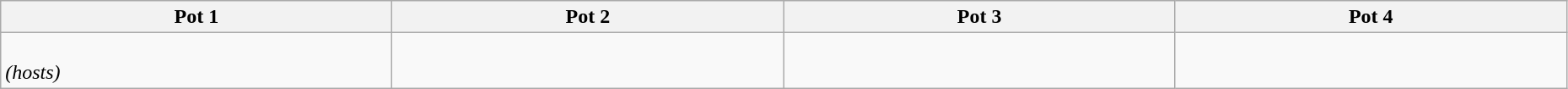<table class="wikitable" style="width:98%">
<tr>
<th width=25%>Pot 1</th>
<th width=25%>Pot 2</th>
<th width=25%>Pot 3</th>
<th width=25%>Pot 4</th>
</tr>
<tr>
<td><br> <em>(hosts)</em><br>
</td>
<td><br> <br>
</td>
<td><br> <br>
</td>
<td><br> <br>
</td>
</tr>
</table>
